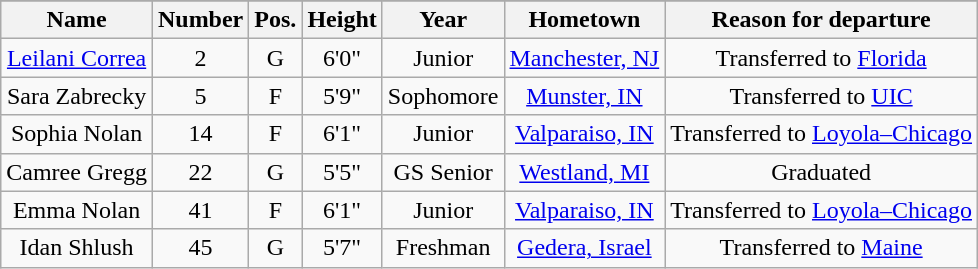<table class="wikitable sortable" style="text-align: center">
<tr align=center>
</tr>
<tr>
<th>Name</th>
<th>Number</th>
<th>Pos.</th>
<th>Height</th>
<th>Year</th>
<th>Hometown</th>
<th class="unsortable">Reason for departure</th>
</tr>
<tr>
<td><a href='#'>Leilani Correa</a></td>
<td>2</td>
<td>G</td>
<td>6'0"</td>
<td>Junior</td>
<td><a href='#'>Manchester, NJ</a></td>
<td>Transferred to <a href='#'>Florida</a></td>
</tr>
<tr>
<td>Sara Zabrecky</td>
<td>5</td>
<td>F</td>
<td>5'9"</td>
<td>Sophomore</td>
<td><a href='#'>Munster, IN</a></td>
<td>Transferred to <a href='#'>UIC</a></td>
</tr>
<tr>
<td>Sophia Nolan</td>
<td>14</td>
<td>F</td>
<td>6'1"</td>
<td>Junior</td>
<td><a href='#'>Valparaiso, IN</a></td>
<td>Transferred to <a href='#'>Loyola–Chicago</a></td>
</tr>
<tr>
<td>Camree Gregg</td>
<td>22</td>
<td>G</td>
<td>5'5"</td>
<td>GS Senior</td>
<td><a href='#'>Westland, MI</a></td>
<td>Graduated</td>
</tr>
<tr>
<td>Emma Nolan</td>
<td>41</td>
<td>F</td>
<td>6'1"</td>
<td>Junior</td>
<td><a href='#'>Valparaiso, IN</a></td>
<td>Transferred to <a href='#'>Loyola–Chicago</a></td>
</tr>
<tr>
<td>Idan Shlush</td>
<td>45</td>
<td>G</td>
<td>5'7"</td>
<td>Freshman</td>
<td><a href='#'>Gedera, Israel</a></td>
<td>Transferred to <a href='#'>Maine</a></td>
</tr>
</table>
